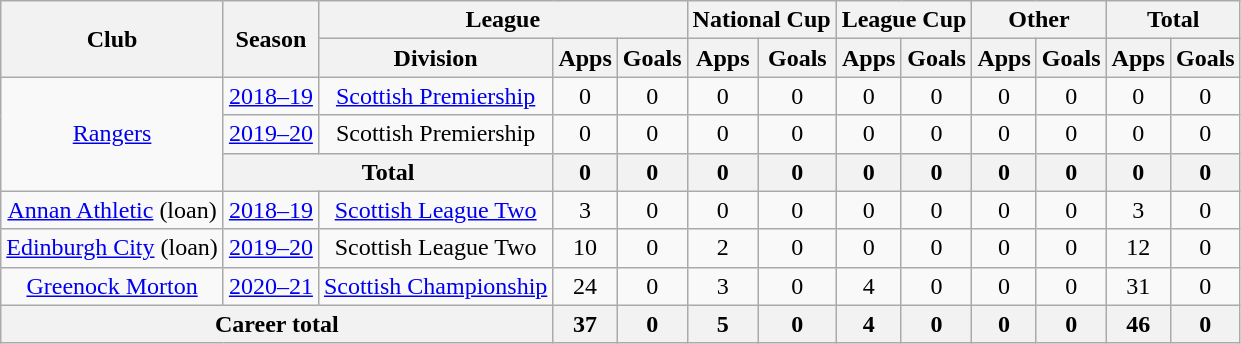<table class="wikitable" style="text-align:center">
<tr>
<th rowspan="2">Club</th>
<th rowspan="2">Season</th>
<th colspan="3">League</th>
<th colspan="2">National Cup</th>
<th colspan="2">League Cup</th>
<th colspan="2">Other</th>
<th colspan="2">Total</th>
</tr>
<tr>
<th>Division</th>
<th>Apps</th>
<th>Goals</th>
<th>Apps</th>
<th>Goals</th>
<th>Apps</th>
<th>Goals</th>
<th>Apps</th>
<th>Goals</th>
<th>Apps</th>
<th>Goals</th>
</tr>
<tr>
<td rowspan=3><a href='#'>Rangers</a></td>
<td><a href='#'>2018–19</a></td>
<td><a href='#'>Scottish Premiership</a></td>
<td>0</td>
<td>0</td>
<td>0</td>
<td>0</td>
<td>0</td>
<td>0</td>
<td>0</td>
<td>0</td>
<td>0</td>
<td>0</td>
</tr>
<tr>
<td><a href='#'>2019–20</a></td>
<td>Scottish Premiership</td>
<td>0</td>
<td>0</td>
<td>0</td>
<td>0</td>
<td>0</td>
<td>0</td>
<td>0</td>
<td>0</td>
<td>0</td>
<td>0</td>
</tr>
<tr>
<th colspan=2>Total</th>
<th>0</th>
<th>0</th>
<th>0</th>
<th>0</th>
<th>0</th>
<th>0</th>
<th>0</th>
<th>0</th>
<th>0</th>
<th>0</th>
</tr>
<tr>
<td><a href='#'>Annan Athletic</a> (loan)</td>
<td><a href='#'>2018–19</a></td>
<td><a href='#'>Scottish League Two</a></td>
<td>3</td>
<td>0</td>
<td>0</td>
<td>0</td>
<td>0</td>
<td>0</td>
<td>0</td>
<td>0</td>
<td>3</td>
<td>0</td>
</tr>
<tr>
<td><a href='#'>Edinburgh City</a> (loan)</td>
<td><a href='#'>2019–20</a></td>
<td>Scottish League Two</td>
<td>10</td>
<td>0</td>
<td>2</td>
<td>0</td>
<td>0</td>
<td>0</td>
<td>0</td>
<td>0</td>
<td>12</td>
<td>0</td>
</tr>
<tr>
<td><a href='#'>Greenock Morton</a></td>
<td><a href='#'>2020–21</a></td>
<td><a href='#'>Scottish Championship</a></td>
<td>24</td>
<td>0</td>
<td>3</td>
<td>0</td>
<td>4</td>
<td>0</td>
<td>0</td>
<td>0</td>
<td>31</td>
<td>0</td>
</tr>
<tr>
<th colspan=3>Career total</th>
<th>37</th>
<th>0</th>
<th>5</th>
<th>0</th>
<th>4</th>
<th>0</th>
<th>0</th>
<th>0</th>
<th>46</th>
<th>0</th>
</tr>
</table>
